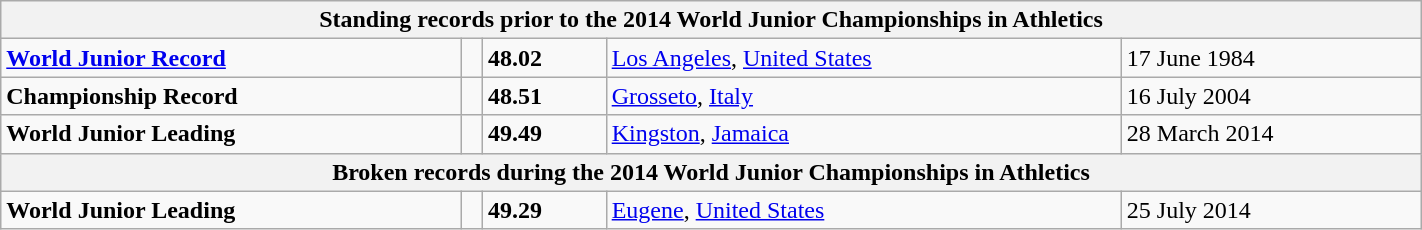<table class="wikitable" width=75%>
<tr>
<th colspan="5">Standing records prior to the 2014 World Junior Championships in Athletics</th>
</tr>
<tr>
<td><strong><a href='#'>World Junior Record</a></strong></td>
<td></td>
<td><strong>48.02</strong></td>
<td><a href='#'>Los Angeles</a>, <a href='#'>United States</a></td>
<td>17 June 1984</td>
</tr>
<tr>
<td><strong>Championship Record</strong></td>
<td></td>
<td><strong>48.51</strong></td>
<td><a href='#'>Grosseto</a>, <a href='#'>Italy</a></td>
<td>16 July 2004</td>
</tr>
<tr>
<td><strong>World Junior Leading</strong></td>
<td></td>
<td><strong>49.49</strong></td>
<td><a href='#'>Kingston</a>, <a href='#'>Jamaica</a></td>
<td>28 March 2014</td>
</tr>
<tr>
<th colspan="5">Broken records during the 2014 World Junior Championships in Athletics</th>
</tr>
<tr>
<td><strong>World Junior Leading</strong></td>
<td></td>
<td><strong>49.29</strong></td>
<td><a href='#'>Eugene</a>, <a href='#'>United States</a></td>
<td>25 July 2014</td>
</tr>
</table>
